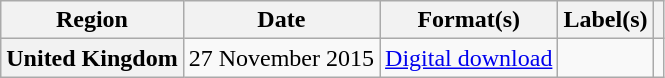<table class="wikitable plainrowheaders">
<tr>
<th scope="col">Region</th>
<th scope="col">Date</th>
<th scope="col">Format(s)</th>
<th scope="col">Label(s)</th>
<th scope="col"></th>
</tr>
<tr>
<th scope="row">United Kingdom</th>
<td>27 November 2015</td>
<td><a href='#'>Digital download</a></td>
<td></td>
<td></td>
</tr>
</table>
